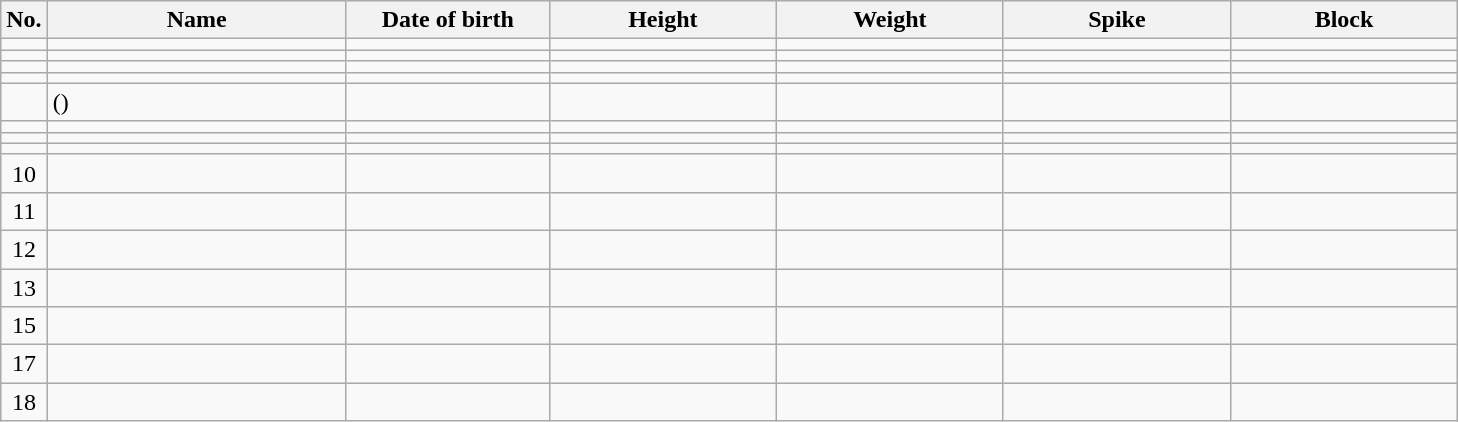<table class="wikitable sortable" style="font-size:100%; text-align:center;">
<tr>
<th>No.</th>
<th style="width:12em">Name</th>
<th style="width:8em">Date of birth</th>
<th style="width:9em">Height</th>
<th style="width:9em">Weight</th>
<th style="width:9em">Spike</th>
<th style="width:9em">Block</th>
</tr>
<tr>
<td></td>
<td align=left> </td>
<td align=right></td>
<td></td>
<td></td>
<td></td>
<td></td>
</tr>
<tr>
<td></td>
<td align=left> </td>
<td align=right></td>
<td></td>
<td></td>
<td></td>
<td></td>
</tr>
<tr>
<td></td>
<td align=left> </td>
<td align=right></td>
<td></td>
<td></td>
<td></td>
<td></td>
</tr>
<tr>
<td></td>
<td align=left> </td>
<td align=right></td>
<td></td>
<td></td>
<td></td>
<td></td>
</tr>
<tr>
<td></td>
<td align=left>  ()</td>
<td align=right></td>
<td></td>
<td></td>
<td></td>
<td></td>
</tr>
<tr>
<td></td>
<td align=left> </td>
<td align=right></td>
<td></td>
<td></td>
<td></td>
<td></td>
</tr>
<tr>
<td></td>
<td align=left> </td>
<td align=right></td>
<td></td>
<td></td>
<td></td>
<td></td>
</tr>
<tr>
<td></td>
<td align=left> </td>
<td align=right></td>
<td></td>
<td></td>
<td></td>
<td></td>
</tr>
<tr>
<td>10</td>
<td align=left> </td>
<td align=right></td>
<td></td>
<td></td>
<td></td>
<td></td>
</tr>
<tr>
<td>11</td>
<td align=left> </td>
<td align=right></td>
<td></td>
<td></td>
<td></td>
<td></td>
</tr>
<tr>
<td>12</td>
<td align=left> </td>
<td align=right></td>
<td></td>
<td></td>
<td></td>
<td></td>
</tr>
<tr>
<td>13</td>
<td align=left> </td>
<td align=right></td>
<td></td>
<td></td>
<td></td>
<td></td>
</tr>
<tr>
<td>15</td>
<td align=left> </td>
<td align=right></td>
<td></td>
<td></td>
<td></td>
<td></td>
</tr>
<tr>
<td>17</td>
<td align=left> </td>
<td align=right></td>
<td></td>
<td></td>
<td></td>
<td></td>
</tr>
<tr>
<td>18</td>
<td align=left> </td>
<td align=right></td>
<td></td>
<td></td>
<td></td>
<td></td>
</tr>
</table>
